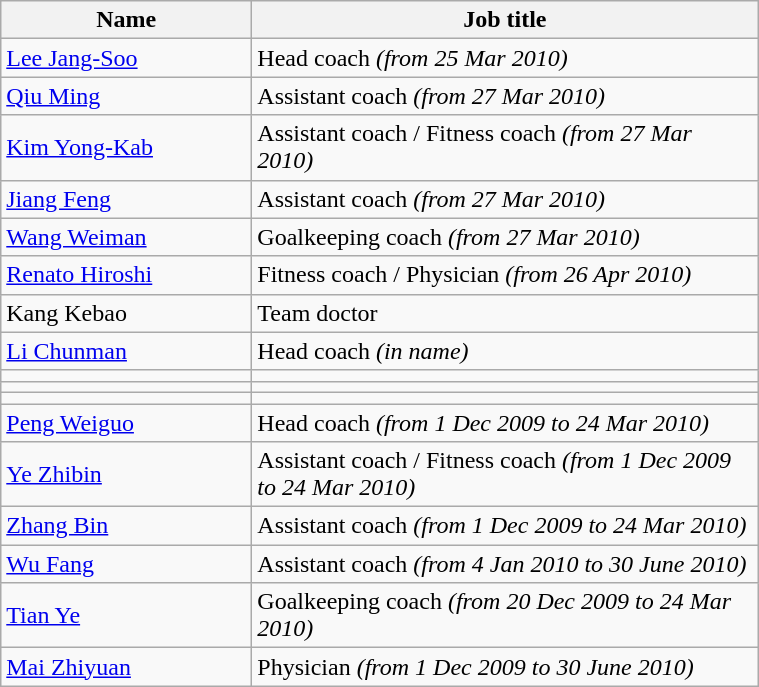<table class="wikitable">
<tr>
<th width=160>Name</th>
<th width=330>Job title</th>
</tr>
<tr>
<td> <a href='#'>Lee Jang-Soo</a></td>
<td>Head coach <em>(from 25 Mar 2010)</em></td>
</tr>
<tr>
<td> <a href='#'>Qiu Ming</a></td>
<td>Assistant coach <em>(from 27 Mar 2010)</em></td>
</tr>
<tr>
<td> <a href='#'>Kim Yong-Kab</a></td>
<td>Assistant coach / Fitness coach <em>(from 27 Mar 2010)</em></td>
</tr>
<tr>
<td> <a href='#'>Jiang Feng</a></td>
<td>Assistant coach <em>(from 27 Mar 2010)</em></td>
</tr>
<tr>
<td> <a href='#'>Wang Weiman</a></td>
<td>Goalkeeping coach <em>(from 27 Mar 2010)</em></td>
</tr>
<tr>
<td> <a href='#'>Renato Hiroshi</a></td>
<td>Fitness coach / Physician <em>(from 26 Apr 2010)</em></td>
</tr>
<tr>
<td> Kang Kebao</td>
<td>Team doctor</td>
</tr>
<tr>
<td> <a href='#'>Li Chunman</a></td>
<td>Head coach <em>(in name)</em></td>
</tr>
<tr>
<td></td>
<td></td>
</tr>
<tr>
<td></td>
<td></td>
</tr>
<tr>
<td></td>
<td></td>
</tr>
<tr>
<td> <a href='#'>Peng Weiguo</a></td>
<td>Head coach <em>(from 1 Dec 2009 to 24 Mar 2010)</em></td>
</tr>
<tr>
<td> <a href='#'>Ye Zhibin</a></td>
<td>Assistant coach / Fitness coach <em>(from 1 Dec 2009 to 24 Mar 2010)</em></td>
</tr>
<tr>
<td> <a href='#'>Zhang Bin</a></td>
<td>Assistant coach <em>(from 1 Dec 2009 to 24 Mar 2010)</em></td>
</tr>
<tr>
<td> <a href='#'>Wu Fang</a></td>
<td>Assistant coach <em>(from 4 Jan 2010 to 30 June 2010)</em></td>
</tr>
<tr>
<td> <a href='#'>Tian Ye</a></td>
<td>Goalkeeping coach <em>(from 20 Dec 2009 to 24 Mar 2010)</em></td>
</tr>
<tr>
<td> <a href='#'>Mai Zhiyuan</a></td>
<td>Physician <em>(from 1 Dec 2009 to 30 June 2010)</em></td>
</tr>
</table>
